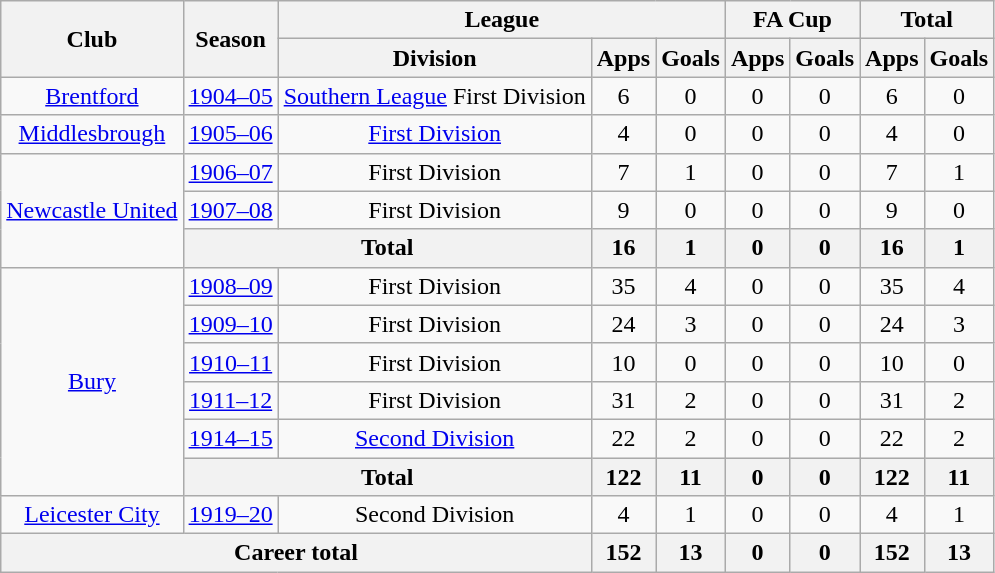<table class="wikitable" style="text-align: center;">
<tr>
<th rowspan="2">Club</th>
<th rowspan="2">Season</th>
<th colspan="3">League</th>
<th colspan="2">FA Cup</th>
<th colspan="2">Total</th>
</tr>
<tr>
<th>Division</th>
<th>Apps</th>
<th>Goals</th>
<th>Apps</th>
<th>Goals</th>
<th>Apps</th>
<th>Goals</th>
</tr>
<tr>
<td><a href='#'>Brentford</a></td>
<td><a href='#'>1904–05</a></td>
<td><a href='#'>Southern League</a> First Division</td>
<td>6</td>
<td>0</td>
<td>0</td>
<td>0</td>
<td>6</td>
<td>0</td>
</tr>
<tr>
<td><a href='#'>Middlesbrough</a></td>
<td><a href='#'>1905–06</a></td>
<td><a href='#'>First Division</a></td>
<td>4</td>
<td>0</td>
<td>0</td>
<td>0</td>
<td>4</td>
<td>0</td>
</tr>
<tr>
<td rowspan="3"><a href='#'>Newcastle United</a></td>
<td><a href='#'>1906–07</a></td>
<td>First Division</td>
<td>7</td>
<td>1</td>
<td>0</td>
<td>0</td>
<td>7</td>
<td>1</td>
</tr>
<tr>
<td><a href='#'>1907–08</a></td>
<td>First Division</td>
<td>9</td>
<td>0</td>
<td>0</td>
<td>0</td>
<td>9</td>
<td>0</td>
</tr>
<tr>
<th colspan="2">Total</th>
<th>16</th>
<th>1</th>
<th>0</th>
<th>0</th>
<th>16</th>
<th>1</th>
</tr>
<tr>
<td rowspan="6"><a href='#'>Bury</a></td>
<td><a href='#'>1908–09</a></td>
<td>First Division</td>
<td>35</td>
<td>4</td>
<td>0</td>
<td>0</td>
<td>35</td>
<td>4</td>
</tr>
<tr>
<td><a href='#'>1909–10</a></td>
<td>First Division</td>
<td>24</td>
<td>3</td>
<td>0</td>
<td>0</td>
<td>24</td>
<td>3</td>
</tr>
<tr>
<td><a href='#'>1910–11</a></td>
<td>First Division</td>
<td>10</td>
<td>0</td>
<td>0</td>
<td>0</td>
<td>10</td>
<td>0</td>
</tr>
<tr>
<td><a href='#'>1911–12</a></td>
<td>First Division</td>
<td>31</td>
<td>2</td>
<td>0</td>
<td>0</td>
<td>31</td>
<td>2</td>
</tr>
<tr>
<td><a href='#'>1914–15</a></td>
<td><a href='#'>Second Division</a></td>
<td>22</td>
<td>2</td>
<td>0</td>
<td>0</td>
<td>22</td>
<td>2</td>
</tr>
<tr>
<th colspan="2">Total</th>
<th>122</th>
<th>11</th>
<th>0</th>
<th>0</th>
<th>122</th>
<th>11</th>
</tr>
<tr>
<td><a href='#'>Leicester City</a></td>
<td><a href='#'>1919–20</a></td>
<td>Second Division</td>
<td>4</td>
<td>1</td>
<td>0</td>
<td>0</td>
<td>4</td>
<td>1</td>
</tr>
<tr>
<th colspan="3">Career total</th>
<th>152</th>
<th>13</th>
<th>0</th>
<th>0</th>
<th>152</th>
<th>13</th>
</tr>
</table>
